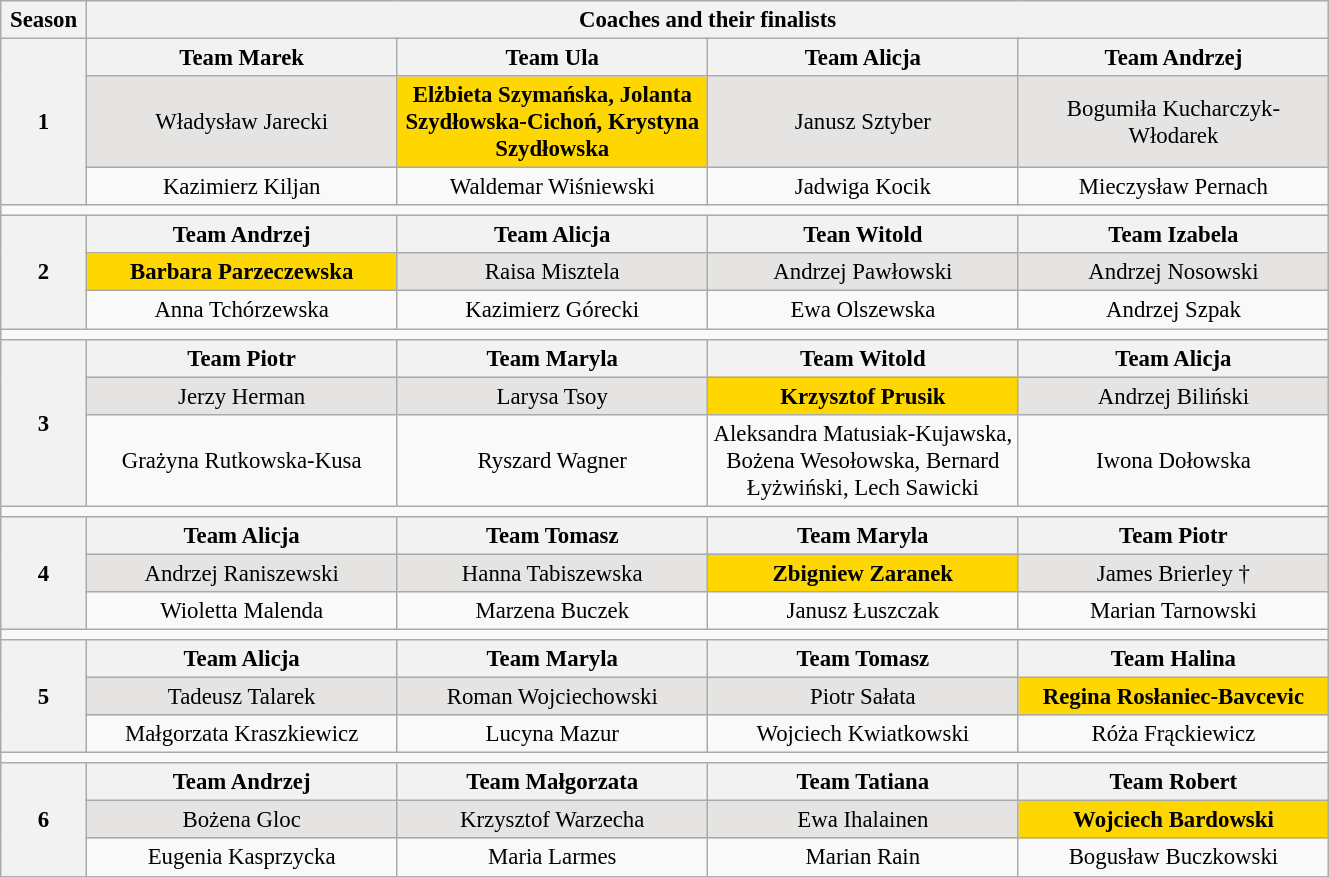<table class="wikitable" style="text-align:center; font-size:95%">
<tr>
<th style="width:50px">Season</th>
<th style="width:50px" colspan="4">Coaches and their finalists</th>
</tr>
<tr>
<th rowspan="3">1</th>
<th style="width:200px" scope="col">Team Marek</th>
<th style="width:200px" scope="col">Team Ula</th>
<th style="width:200px" scope="col">Team Alicja</th>
<th style="width:200px" scope="col">Team Andrzej</th>
</tr>
<tr>
<td bgcolor="#E5E4E2">Władysław Jarecki</td>
<td bgcolor="#FFD700"><strong>Elżbieta Szymańska, Jolanta Szydłowska-Cichoń, Krystyna Szydłowska</strong></td>
<td bgcolor="#E5E4E2">Janusz Sztyber</td>
<td bgcolor="#E5E4E2">Bogumiła Kucharczyk-Włodarek</td>
</tr>
<tr>
<td>Kazimierz Kiljan</td>
<td>Waldemar Wiśniewski</td>
<td>Jadwiga Kocik</td>
<td>Mieczysław Pernach</td>
</tr>
<tr>
<td colspan="5"></td>
</tr>
<tr>
<th rowspan="3">2</th>
<th scope="col">Team Andrzej</th>
<th scope="col">Team Alicja</th>
<th scope="col">Tean Witold</th>
<th scope="col">Team Izabela</th>
</tr>
<tr>
<td bgcolor="#FFD700"><strong>Barbara Parzeczewska</strong></td>
<td bgcolor="#E5E4E2">Raisa Misztela</td>
<td bgcolor="#E5E4E2">Andrzej Pawłowski</td>
<td bgcolor="#E5E4E2">Andrzej Nosowski</td>
</tr>
<tr>
<td>Anna Tchórzewska</td>
<td>Kazimierz Górecki</td>
<td>Ewa Olszewska</td>
<td>Andrzej Szpak</td>
</tr>
<tr>
<td colspan="5"></td>
</tr>
<tr>
<th rowspan="3">3</th>
<th scope="col">Team Piotr</th>
<th scope="col">Team Maryla</th>
<th scope="col">Team Witold</th>
<th scope="col">Team Alicja</th>
</tr>
<tr>
<td bgcolor="#E5E4E2">Jerzy Herman</td>
<td bgcolor="#E5E4E2">Larysa Tsoy</td>
<td bgcolor="#FFD700"><strong>Krzysztof Prusik</strong></td>
<td bgcolor="#E5E4E2">Andrzej Biliński</td>
</tr>
<tr>
<td>Grażyna Rutkowska-Kusa</td>
<td>Ryszard Wagner</td>
<td>Aleksandra Matusiak-Kujawska, Bożena Wesołowska, Bernard Łyżwiński, Lech Sawicki</td>
<td>Iwona Dołowska</td>
</tr>
<tr>
<td colspan="5"></td>
</tr>
<tr>
<th rowspan="3">4</th>
<th scope="col">Team Alicja</th>
<th scope="col">Team Tomasz</th>
<th scope="col">Team Maryla</th>
<th scope="col">Team Piotr</th>
</tr>
<tr>
<td bgcolor="#E5E4E2">Andrzej Raniszewski</td>
<td bgcolor="#E5E4E2">Hanna Tabiszewska</td>
<td bgcolor="#FFD700"><strong>Zbigniew Zaranek</strong></td>
<td bgcolor="#E5E4E2">James Brierley †</td>
</tr>
<tr>
<td>Wioletta Malenda</td>
<td>Marzena Buczek</td>
<td>Janusz Łuszczak</td>
<td>Marian Tarnowski</td>
</tr>
<tr>
<td colspan="5"></td>
</tr>
<tr>
<th rowspan="3">5</th>
<th scope="col">Team Alicja</th>
<th scope="col">Team Maryla</th>
<th scope="col">Team Tomasz</th>
<th scope="col">Team Halina</th>
</tr>
<tr>
<td bgcolor="#E5E4E2">Tadeusz Talarek</td>
<td bgcolor="#E5E4E2">Roman Wojciechowski</td>
<td bgcolor="#E5E4E2">Piotr Sałata</td>
<td bgcolor="#FFD700"><strong>Regina Rosłaniec-Bavcevic</strong></td>
</tr>
<tr>
<td>Małgorzata Kraszkiewicz</td>
<td>Lucyna Mazur</td>
<td>Wojciech Kwiatkowski</td>
<td>Róża Frąckiewicz</td>
</tr>
<tr>
<td colspan="5"></td>
</tr>
<tr>
<th rowspan="3">6</th>
<th scope="col">Team Andrzej</th>
<th scope="col">Team Małgorzata</th>
<th scope="col">Team Tatiana</th>
<th scope="col">Team Robert</th>
</tr>
<tr>
<td bgcolor="#E5E4E2">Bożena Gloc</td>
<td bgcolor="#E5E4E2">Krzysztof Warzecha</td>
<td bgcolor="#E5E4E2">Ewa Ihalainen</td>
<td bgcolor="#FFD700"><strong>Wojciech Bardowski</strong></td>
</tr>
<tr>
<td>Eugenia Kasprzycka</td>
<td>Maria Larmes</td>
<td>Marian Rain</td>
<td>Bogusław Buczkowski</td>
</tr>
</table>
